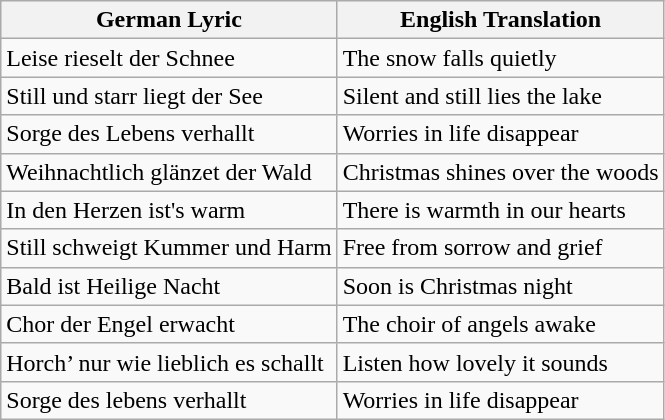<table class="wikitable">
<tr>
<th>German Lyric</th>
<th>English Translation</th>
</tr>
<tr>
<td>Leise rieselt der Schnee</td>
<td>The snow falls quietly</td>
</tr>
<tr>
<td>Still und starr liegt der See</td>
<td>Silent and still lies the lake</td>
</tr>
<tr>
<td>Sorge des Lebens verhallt</td>
<td>Worries in life disappear</td>
</tr>
<tr>
<td>Weihnachtlich glänzet der Wald</td>
<td>Christmas shines over the woods</td>
</tr>
<tr>
<td>In den Herzen ist's warm</td>
<td>There is warmth in our hearts</td>
</tr>
<tr>
<td>Still schweigt Kummer und Harm</td>
<td>Free from sorrow and grief</td>
</tr>
<tr>
<td>Bald ist Heilige Nacht</td>
<td>Soon is Christmas night</td>
</tr>
<tr>
<td>Chor der Engel erwacht</td>
<td>The choir of angels awake</td>
</tr>
<tr>
<td>Horch’ nur wie lieblich es schallt</td>
<td>Listen how lovely it sounds</td>
</tr>
<tr>
<td>Sorge des lebens verhallt</td>
<td>Worries in life disappear</td>
</tr>
</table>
